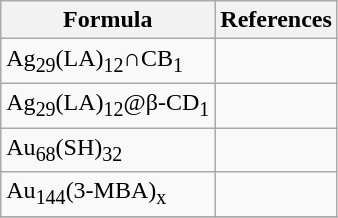<table class="wikitable">
<tr>
<th>Formula</th>
<th>References</th>
</tr>
<tr>
<td>Ag<sub>29</sub>(LA)<sub>12</sub>∩CB<sub>1</sub></td>
<td></td>
</tr>
<tr>
<td>Ag<sub>29</sub>(LA)<sub>12</sub>@β-CD<sub>1</sub></td>
<td></td>
</tr>
<tr>
<td>Au<sub>68</sub>(SH)<sub>32</sub></td>
<td></td>
</tr>
<tr>
<td>Au<sub>144</sub>(3-MBA)<sub>x</sub></td>
<td></td>
</tr>
<tr>
</tr>
</table>
